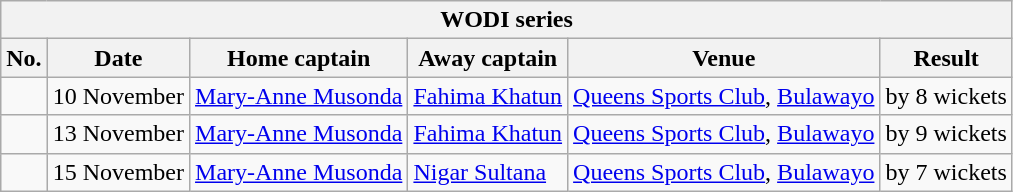<table class="wikitable">
<tr>
<th colspan="9">WODI series</th>
</tr>
<tr>
<th>No.</th>
<th>Date</th>
<th>Home captain</th>
<th>Away captain</th>
<th>Venue</th>
<th>Result</th>
</tr>
<tr>
<td></td>
<td>10 November</td>
<td><a href='#'>Mary-Anne Musonda</a></td>
<td><a href='#'>Fahima Khatun</a></td>
<td><a href='#'>Queens Sports Club</a>, <a href='#'>Bulawayo</a></td>
<td> by 8 wickets</td>
</tr>
<tr>
<td></td>
<td>13 November</td>
<td><a href='#'>Mary-Anne Musonda</a></td>
<td><a href='#'>Fahima Khatun</a></td>
<td><a href='#'>Queens Sports Club</a>, <a href='#'>Bulawayo</a></td>
<td> by 9 wickets</td>
</tr>
<tr>
<td></td>
<td>15 November</td>
<td><a href='#'>Mary-Anne Musonda</a></td>
<td><a href='#'>Nigar Sultana</a></td>
<td><a href='#'>Queens Sports Club</a>, <a href='#'>Bulawayo</a></td>
<td> by 7 wickets</td>
</tr>
</table>
